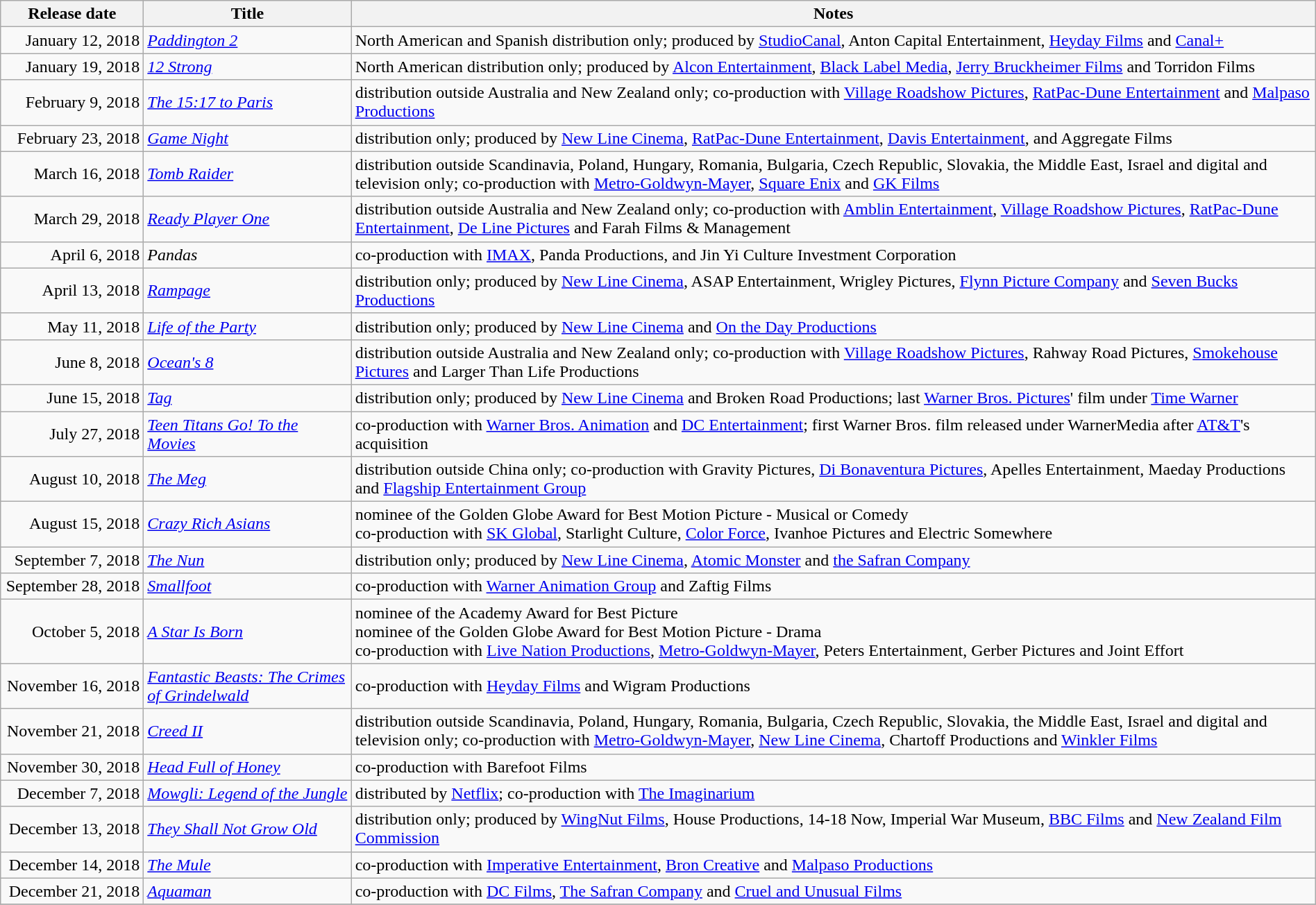<table class="wikitable sortable" style="width:100%;">
<tr>
<th scope="col" style="width:130px;">Release date</th>
<th>Title</th>
<th>Notes</th>
</tr>
<tr>
<td style="text-align:right;">January 12, 2018</td>
<td><em><a href='#'>Paddington 2</a></em></td>
<td>North American and Spanish distribution only; produced by <a href='#'>StudioCanal</a>, Anton Capital Entertainment, <a href='#'>Heyday Films</a> and <a href='#'>Canal+</a></td>
</tr>
<tr>
<td style="text-align:right;">January 19, 2018</td>
<td><em><a href='#'>12 Strong</a></em></td>
<td>North American distribution only; produced by <a href='#'>Alcon Entertainment</a>, <a href='#'>Black Label Media</a>, <a href='#'>Jerry Bruckheimer Films</a> and Torridon Films</td>
</tr>
<tr>
<td style="text-align:right;">February 9, 2018</td>
<td><em><a href='#'>The 15:17 to Paris</a></em></td>
<td>distribution outside Australia and New Zealand only; co-production with <a href='#'>Village Roadshow Pictures</a>, <a href='#'>RatPac-Dune Entertainment</a> and <a href='#'>Malpaso Productions</a></td>
</tr>
<tr>
<td style="text-align:right;">February 23, 2018</td>
<td><em><a href='#'>Game Night</a></em></td>
<td>distribution only; produced by <a href='#'>New Line Cinema</a>, <a href='#'>RatPac-Dune Entertainment</a>, <a href='#'>Davis Entertainment</a>, and Aggregate Films</td>
</tr>
<tr>
<td style="text-align:right;">March 16, 2018</td>
<td><em><a href='#'>Tomb Raider</a></em></td>
<td>distribution outside Scandinavia, Poland, Hungary, Romania, Bulgaria, Czech Republic, Slovakia, the Middle East, Israel and digital and television only; co-production with <a href='#'>Metro-Goldwyn-Mayer</a>, <a href='#'>Square Enix</a> and <a href='#'>GK Films</a></td>
</tr>
<tr>
<td style="text-align:right;">March 29, 2018</td>
<td><em><a href='#'>Ready Player One</a></em></td>
<td>distribution outside Australia and New Zealand only; co-production with <a href='#'>Amblin Entertainment</a>, <a href='#'>Village Roadshow Pictures</a>, <a href='#'>RatPac-Dune Entertainment</a>, <a href='#'>De Line Pictures</a> and Farah Films & Management</td>
</tr>
<tr>
<td style="text-align:right;">April 6, 2018</td>
<td><em>Pandas</em></td>
<td>co-production with <a href='#'>IMAX</a>, Panda Productions, and Jin Yi Culture Investment Corporation</td>
</tr>
<tr>
<td style="text-align:right;">April 13, 2018</td>
<td><em><a href='#'>Rampage</a></em></td>
<td>distribution only; produced by <a href='#'>New Line Cinema</a>, ASAP Entertainment, Wrigley Pictures, <a href='#'>Flynn Picture Company</a> and <a href='#'>Seven Bucks Productions</a></td>
</tr>
<tr>
<td style="text-align:right;">May 11, 2018</td>
<td><em><a href='#'>Life of the Party</a></em></td>
<td>distribution only; produced by <a href='#'>New Line Cinema</a> and <a href='#'>On the Day Productions</a></td>
</tr>
<tr>
<td style="text-align:right;">June 8, 2018</td>
<td><em><a href='#'>Ocean's 8</a></em></td>
<td>distribution outside Australia and New Zealand only; co-production with <a href='#'>Village Roadshow Pictures</a>, Rahway Road Pictures, <a href='#'>Smokehouse Pictures</a> and Larger Than Life Productions</td>
</tr>
<tr>
<td style="text-align:right;">June 15, 2018</td>
<td><em><a href='#'>Tag</a></em></td>
<td>distribution only; produced by <a href='#'>New Line Cinema</a> and Broken Road Productions; last <a href='#'>Warner Bros. Pictures</a>' film under <a href='#'>Time Warner</a></td>
</tr>
<tr>
<td style="text-align:right;">July 27, 2018</td>
<td><em><a href='#'>Teen Titans Go! To the Movies</a></em></td>
<td>co-production with <a href='#'>Warner Bros. Animation</a> and <a href='#'>DC Entertainment</a>; first Warner Bros. film released under WarnerMedia after <a href='#'>AT&T</a>'s acquisition</td>
</tr>
<tr>
<td style="text-align:right;">August 10, 2018</td>
<td><em><a href='#'>The Meg</a></em></td>
<td>distribution outside China only; co-production with Gravity Pictures, <a href='#'>Di Bonaventura Pictures</a>, Apelles Entertainment, Maeday Productions and <a href='#'>Flagship Entertainment Group</a></td>
</tr>
<tr>
<td style="text-align:right;">August 15, 2018</td>
<td><em><a href='#'>Crazy Rich Asians</a></em></td>
<td>nominee of the Golden Globe Award for Best Motion Picture - Musical or Comedy<br>co-production with <a href='#'>SK Global</a>, Starlight Culture, <a href='#'>Color Force</a>, Ivanhoe Pictures and Electric Somewhere</td>
</tr>
<tr>
<td style="text-align:right;">September 7, 2018</td>
<td><em><a href='#'>The Nun</a></em></td>
<td>distribution only; produced by <a href='#'>New Line Cinema</a>, <a href='#'>Atomic Monster</a> and <a href='#'>the Safran Company</a></td>
</tr>
<tr>
<td style="text-align:right;">September 28, 2018</td>
<td><em><a href='#'>Smallfoot</a></em></td>
<td>co-production with <a href='#'>Warner Animation Group</a> and Zaftig Films</td>
</tr>
<tr>
<td style="text-align:right;">October 5, 2018</td>
<td><em><a href='#'>A Star Is Born</a></em></td>
<td>nominee of the Academy Award for Best Picture<br>nominee of the Golden Globe Award for Best Motion Picture - Drama <br>co-production with <a href='#'>Live Nation Productions</a>, <a href='#'>Metro-Goldwyn-Mayer</a>, Peters Entertainment, Gerber Pictures and Joint Effort</td>
</tr>
<tr>
<td style="text-align:right;">November 16, 2018</td>
<td><em><a href='#'>Fantastic Beasts: The Crimes of Grindelwald</a></em></td>
<td>co-production with <a href='#'>Heyday Films</a> and Wigram Productions</td>
</tr>
<tr>
<td style="text-align:right;">November 21, 2018</td>
<td><em><a href='#'>Creed II</a></em></td>
<td>distribution outside Scandinavia, Poland, Hungary, Romania, Bulgaria, Czech Republic, Slovakia, the Middle East, Israel and digital and television only; co-production with <a href='#'>Metro-Goldwyn-Mayer</a>, <a href='#'>New Line Cinema</a>, Chartoff Productions and <a href='#'>Winkler Films</a></td>
</tr>
<tr>
<td style="text-align:right;">November 30, 2018</td>
<td><em><a href='#'>Head Full of Honey</a></em></td>
<td>co-production with Barefoot Films</td>
</tr>
<tr>
<td style="text-align:right;">December 7, 2018</td>
<td><em><a href='#'>Mowgli: Legend of the Jungle</a></em></td>
<td>distributed by <a href='#'>Netflix</a>; co-production with <a href='#'>The Imaginarium</a></td>
</tr>
<tr>
<td style="text-align:right;">December 13, 2018</td>
<td><em><a href='#'>They Shall Not Grow Old</a></em></td>
<td>distribution only; produced by <a href='#'>WingNut Films</a>, House Productions, 14-18 Now, Imperial War Museum, <a href='#'>BBC Films</a> and <a href='#'>New Zealand Film Commission</a></td>
</tr>
<tr>
<td style=text-align:right;">December 14, 2018</td>
<td><em><a href='#'>The Mule</a></em></td>
<td>co-production with <a href='#'>Imperative Entertainment</a>, <a href='#'>Bron Creative</a> and <a href='#'>Malpaso Productions</a></td>
</tr>
<tr>
<td style="text-align:right;">December 21, 2018</td>
<td><em><a href='#'>Aquaman</a></em></td>
<td>co-production with <a href='#'>DC Films</a>, <a href='#'>The Safran Company</a> and <a href='#'>Cruel and Unusual Films</a></td>
</tr>
<tr>
</tr>
</table>
